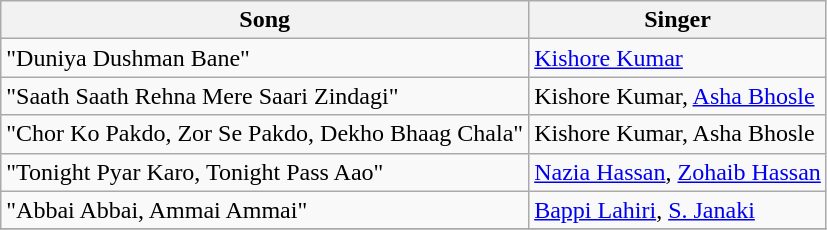<table class="wikitable">
<tr>
<th>Song</th>
<th>Singer</th>
</tr>
<tr>
<td>"Duniya Dushman Bane"</td>
<td><a href='#'>Kishore Kumar</a></td>
</tr>
<tr>
<td>"Saath Saath Rehna Mere Saari Zindagi"</td>
<td>Kishore Kumar, <a href='#'>Asha Bhosle</a></td>
</tr>
<tr>
<td>"Chor Ko Pakdo, Zor Se Pakdo, Dekho Bhaag Chala"</td>
<td>Kishore Kumar, Asha Bhosle</td>
</tr>
<tr>
<td>"Tonight Pyar Karo, Tonight Pass Aao"</td>
<td><a href='#'>Nazia Hassan</a>, <a href='#'>Zohaib Hassan</a></td>
</tr>
<tr>
<td>"Abbai Abbai, Ammai Ammai"</td>
<td><a href='#'>Bappi Lahiri</a>, <a href='#'>S. Janaki</a></td>
</tr>
<tr>
</tr>
</table>
